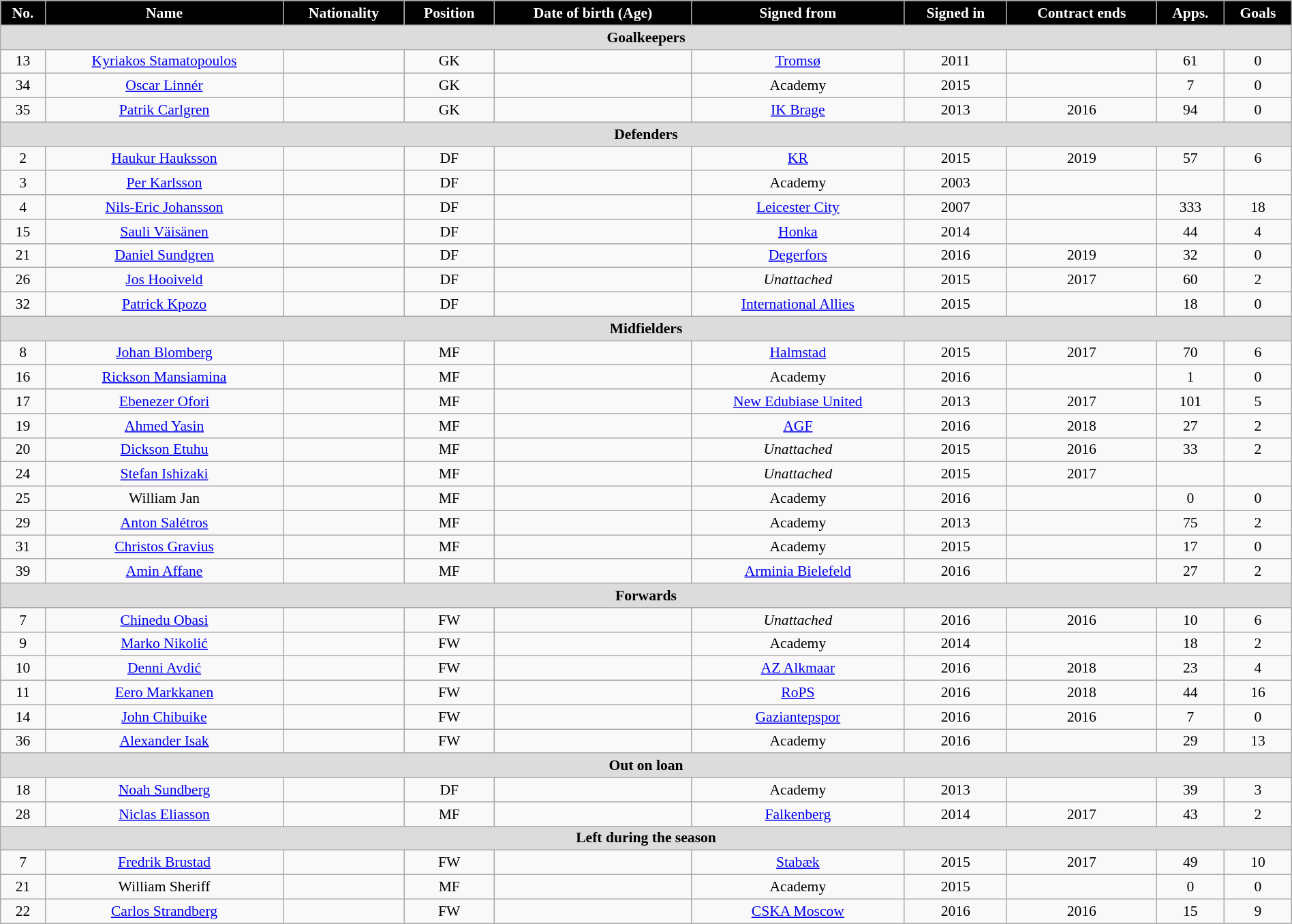<table class="wikitable"  style="text-align:center; font-size:90%; width:100%;">
<tr>
<th style="background:#000000; color:white; text-align:center;">No.</th>
<th style="background:#000000; color:white; text-align:center;">Name</th>
<th style="background:#000000; color:white; text-align:center;">Nationality</th>
<th style="background:#000000; color:white; text-align:center;">Position</th>
<th style="background:#000000; color:white; text-align:center;">Date of birth (Age)</th>
<th style="background:#000000; color:white; text-align:center;">Signed from</th>
<th style="background:#000000; color:white; text-align:center;">Signed in</th>
<th style="background:#000000; color:white; text-align:center;">Contract ends</th>
<th style="background:#000000; color:white; text-align:center;">Apps.</th>
<th style="background:#000000; color:white; text-align:center;">Goals</th>
</tr>
<tr>
<th colspan="11"  style="background:#dcdcdc; text-align:center;">Goalkeepers</th>
</tr>
<tr>
<td>13</td>
<td><a href='#'>Kyriakos Stamatopoulos</a></td>
<td></td>
<td>GK</td>
<td></td>
<td><a href='#'>Tromsø</a></td>
<td>2011</td>
<td></td>
<td>61</td>
<td>0</td>
</tr>
<tr>
<td>34</td>
<td><a href='#'>Oscar Linnér</a></td>
<td></td>
<td>GK</td>
<td></td>
<td>Academy</td>
<td>2015</td>
<td></td>
<td>7</td>
<td>0</td>
</tr>
<tr>
<td>35</td>
<td><a href='#'>Patrik Carlgren</a></td>
<td></td>
<td>GK</td>
<td></td>
<td><a href='#'>IK Brage</a></td>
<td>2013</td>
<td>2016</td>
<td>94</td>
<td>0</td>
</tr>
<tr>
<th colspan="11"  style="background:#dcdcdc; text-align:center;">Defenders</th>
</tr>
<tr>
<td>2</td>
<td><a href='#'>Haukur Hauksson</a></td>
<td></td>
<td>DF</td>
<td></td>
<td><a href='#'>KR</a></td>
<td>2015</td>
<td>2019</td>
<td>57</td>
<td>6</td>
</tr>
<tr>
<td>3</td>
<td><a href='#'>Per Karlsson</a></td>
<td></td>
<td>DF</td>
<td></td>
<td>Academy</td>
<td>2003</td>
<td></td>
<td></td>
<td></td>
</tr>
<tr>
<td>4</td>
<td><a href='#'>Nils-Eric Johansson</a></td>
<td></td>
<td>DF</td>
<td></td>
<td><a href='#'>Leicester City</a></td>
<td>2007</td>
<td></td>
<td>333</td>
<td>18</td>
</tr>
<tr>
<td>15</td>
<td><a href='#'>Sauli Väisänen</a></td>
<td></td>
<td>DF</td>
<td></td>
<td><a href='#'>Honka</a></td>
<td>2014</td>
<td></td>
<td>44</td>
<td>4</td>
</tr>
<tr>
<td>21</td>
<td><a href='#'>Daniel Sundgren</a></td>
<td></td>
<td>DF</td>
<td></td>
<td><a href='#'>Degerfors</a></td>
<td>2016</td>
<td>2019</td>
<td>32</td>
<td>0</td>
</tr>
<tr>
<td>26</td>
<td><a href='#'>Jos Hooiveld</a></td>
<td></td>
<td>DF</td>
<td></td>
<td><em>Unattached</em></td>
<td>2015</td>
<td>2017</td>
<td>60</td>
<td>2</td>
</tr>
<tr>
<td>32</td>
<td><a href='#'>Patrick Kpozo</a></td>
<td></td>
<td>DF</td>
<td></td>
<td><a href='#'>International Allies</a></td>
<td>2015</td>
<td></td>
<td>18</td>
<td>0</td>
</tr>
<tr>
<th colspan="11"  style="background:#dcdcdc; text-align:center;">Midfielders</th>
</tr>
<tr>
<td>8</td>
<td><a href='#'>Johan Blomberg</a></td>
<td></td>
<td>MF</td>
<td></td>
<td><a href='#'>Halmstad</a></td>
<td>2015</td>
<td>2017</td>
<td>70</td>
<td>6</td>
</tr>
<tr>
<td>16</td>
<td><a href='#'>Rickson Mansiamina</a></td>
<td></td>
<td>MF</td>
<td></td>
<td>Academy</td>
<td>2016</td>
<td></td>
<td>1</td>
<td>0</td>
</tr>
<tr>
<td>17</td>
<td><a href='#'>Ebenezer Ofori</a></td>
<td></td>
<td>MF</td>
<td></td>
<td><a href='#'>New Edubiase United</a></td>
<td>2013</td>
<td>2017</td>
<td>101</td>
<td>5</td>
</tr>
<tr>
<td>19</td>
<td><a href='#'>Ahmed Yasin</a></td>
<td></td>
<td>MF</td>
<td></td>
<td><a href='#'>AGF</a></td>
<td>2016</td>
<td>2018</td>
<td>27</td>
<td>2</td>
</tr>
<tr>
<td>20</td>
<td><a href='#'>Dickson Etuhu</a></td>
<td></td>
<td>MF</td>
<td></td>
<td><em>Unattached</em></td>
<td>2015</td>
<td>2016</td>
<td>33</td>
<td>2</td>
</tr>
<tr>
<td>24</td>
<td><a href='#'>Stefan Ishizaki</a></td>
<td></td>
<td>MF</td>
<td></td>
<td><em>Unattached</em></td>
<td>2015</td>
<td>2017</td>
<td></td>
<td></td>
</tr>
<tr>
<td>25</td>
<td>William Jan</td>
<td></td>
<td>MF</td>
<td></td>
<td>Academy</td>
<td>2016</td>
<td></td>
<td>0</td>
<td>0</td>
</tr>
<tr>
<td>29</td>
<td><a href='#'>Anton Salétros</a></td>
<td></td>
<td>MF</td>
<td></td>
<td>Academy</td>
<td>2013</td>
<td></td>
<td>75</td>
<td>2</td>
</tr>
<tr>
<td>31</td>
<td><a href='#'>Christos Gravius</a></td>
<td></td>
<td>MF</td>
<td></td>
<td>Academy</td>
<td>2015</td>
<td></td>
<td>17</td>
<td>0</td>
</tr>
<tr>
<td>39</td>
<td><a href='#'>Amin Affane</a></td>
<td></td>
<td>MF</td>
<td></td>
<td><a href='#'>Arminia Bielefeld</a></td>
<td>2016</td>
<td></td>
<td>27</td>
<td>2</td>
</tr>
<tr>
<th colspan="11"  style="background:#dcdcdc; text-align:center;">Forwards</th>
</tr>
<tr>
<td>7</td>
<td><a href='#'>Chinedu Obasi</a></td>
<td></td>
<td>FW</td>
<td></td>
<td><em>Unattached</em></td>
<td>2016</td>
<td>2016</td>
<td>10</td>
<td>6</td>
</tr>
<tr>
<td>9</td>
<td><a href='#'>Marko Nikolić</a></td>
<td></td>
<td>FW</td>
<td></td>
<td>Academy</td>
<td>2014</td>
<td></td>
<td>18</td>
<td>2</td>
</tr>
<tr>
<td>10</td>
<td><a href='#'>Denni Avdić</a></td>
<td></td>
<td>FW</td>
<td></td>
<td><a href='#'>AZ Alkmaar</a></td>
<td>2016</td>
<td>2018</td>
<td>23</td>
<td>4</td>
</tr>
<tr>
<td>11</td>
<td><a href='#'>Eero Markkanen</a></td>
<td></td>
<td>FW</td>
<td></td>
<td><a href='#'>RoPS</a></td>
<td>2016</td>
<td>2018</td>
<td>44</td>
<td>16</td>
</tr>
<tr>
<td>14</td>
<td><a href='#'>John Chibuike</a></td>
<td></td>
<td>FW</td>
<td></td>
<td><a href='#'>Gaziantepspor</a></td>
<td>2016</td>
<td>2016</td>
<td>7</td>
<td>0</td>
</tr>
<tr>
<td>36</td>
<td><a href='#'>Alexander Isak</a></td>
<td></td>
<td>FW</td>
<td></td>
<td>Academy</td>
<td>2016</td>
<td></td>
<td>29</td>
<td>13</td>
</tr>
<tr>
<th colspan="11"  style="background:#dcdcdc; text-align:center;">Out on loan</th>
</tr>
<tr>
<td>18</td>
<td><a href='#'>Noah Sundberg</a></td>
<td></td>
<td>DF</td>
<td></td>
<td>Academy</td>
<td>2013</td>
<td></td>
<td>39</td>
<td>3</td>
</tr>
<tr>
<td>28</td>
<td><a href='#'>Niclas Eliasson</a></td>
<td></td>
<td>MF</td>
<td></td>
<td><a href='#'>Falkenberg</a></td>
<td>2014</td>
<td>2017</td>
<td>43</td>
<td>2</td>
</tr>
<tr>
<th colspan="11"  style="background:#dcdcdc; text-align:center;">Left during the season</th>
</tr>
<tr>
<td>7</td>
<td><a href='#'>Fredrik Brustad</a></td>
<td></td>
<td>FW</td>
<td></td>
<td><a href='#'>Stabæk</a></td>
<td>2015</td>
<td>2017</td>
<td>49</td>
<td>10</td>
</tr>
<tr>
<td>21</td>
<td>William Sheriff</td>
<td></td>
<td>MF</td>
<td></td>
<td>Academy</td>
<td>2015</td>
<td></td>
<td>0</td>
<td>0</td>
</tr>
<tr>
<td>22</td>
<td><a href='#'>Carlos Strandberg</a></td>
<td></td>
<td>FW</td>
<td></td>
<td><a href='#'>CSKA Moscow</a></td>
<td>2016</td>
<td>2016</td>
<td>15</td>
<td>9</td>
</tr>
</table>
